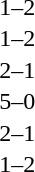<table cellspacing=1 width=70%>
<tr>
<th width=25%></th>
<th width=30%></th>
<th width=15%></th>
<th width=30%></th>
</tr>
<tr>
<td></td>
<td align=right></td>
<td align=center>1–2</td>
<td></td>
</tr>
<tr>
<td></td>
<td align=right></td>
<td align=center>1–2</td>
<td></td>
</tr>
<tr>
<td></td>
<td align=right></td>
<td align=center>2–1</td>
<td></td>
</tr>
<tr>
<td></td>
<td align=right></td>
<td align=center>5–0</td>
<td></td>
</tr>
<tr>
<td></td>
<td align=right></td>
<td align=center>2–1</td>
<td></td>
</tr>
<tr>
<td></td>
<td align=right></td>
<td align=center>1–2</td>
<td></td>
</tr>
</table>
